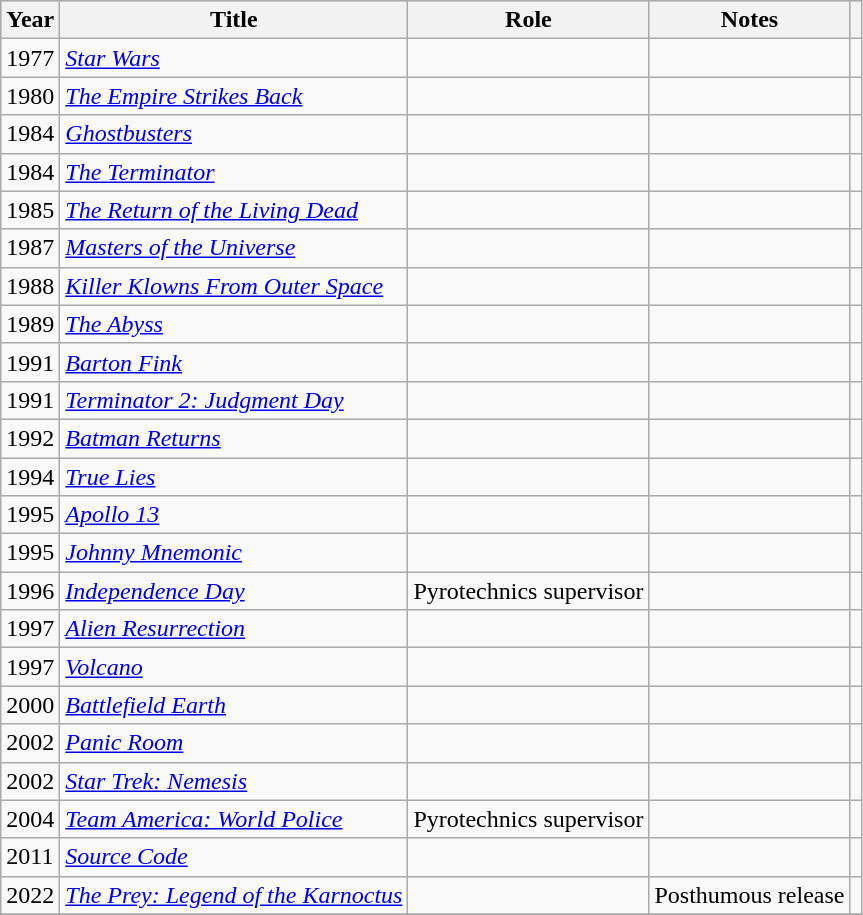<table class="wikitable sortable plainheaders">
<tr style="background:#b0c4de; text-align:center;">
<th scope="row" data-sort-type="number">Year</th>
<th scope="col">Title</th>
<th scope="col">Role</th>
<th scope="col" class="unsortable">Notes</th>
<th scope="col" class="unsortable"></th>
</tr>
<tr>
<td>1977</td>
<td><em><a href='#'>Star Wars</a></em></td>
<td></td>
<td></td>
<td style="text-align:center;"></td>
</tr>
<tr>
<td>1980</td>
<td><em><a href='#'>The Empire Strikes Back</a></em></td>
<td></td>
<td></td>
<td style="text-align:center;"></td>
</tr>
<tr>
<td>1984</td>
<td><em><a href='#'>Ghostbusters</a></em></td>
<td></td>
<td></td>
<td style="text-align:center;"></td>
</tr>
<tr>
<td>1984</td>
<td><em><a href='#'>The Terminator</a></em></td>
<td></td>
<td></td>
<td style="text-align:center;"></td>
</tr>
<tr>
<td>1985</td>
<td><em><a href='#'>The Return of the Living Dead</a></em></td>
<td></td>
<td></td>
<td style="text-align:center;"></td>
</tr>
<tr>
<td>1987</td>
<td><em><a href='#'>Masters of the Universe</a></em></td>
<td></td>
<td></td>
<td style="text-align:center;"></td>
</tr>
<tr>
<td>1988</td>
<td><em><a href='#'>Killer Klowns From Outer Space</a></em></td>
<td></td>
<td></td>
<td style="text-align:center;"></td>
</tr>
<tr>
<td>1989</td>
<td><em><a href='#'>The Abyss</a></em></td>
<td></td>
<td></td>
<td style="text-align:center;"></td>
</tr>
<tr>
<td>1991</td>
<td><em><a href='#'>Barton Fink</a></em></td>
<td></td>
<td></td>
<td style="text-align:center;"></td>
</tr>
<tr>
<td>1991</td>
<td><em><a href='#'>Terminator 2: Judgment Day</a></em></td>
<td></td>
<td></td>
<td style="text-align:center;"></td>
</tr>
<tr>
<td>1992</td>
<td><em><a href='#'>Batman Returns</a></em></td>
<td></td>
<td></td>
<td style="text-align:center;"></td>
</tr>
<tr>
<td>1994</td>
<td><em><a href='#'>True Lies</a></em></td>
<td></td>
<td></td>
<td style="text-align:center;"></td>
</tr>
<tr>
<td>1995</td>
<td><em><a href='#'>Apollo 13</a></em></td>
<td></td>
<td></td>
<td style="text-align:center;"></td>
</tr>
<tr>
<td>1995</td>
<td><em><a href='#'>Johnny Mnemonic</a></em></td>
<td></td>
<td></td>
<td style="text-align:center;"></td>
</tr>
<tr>
<td>1996</td>
<td><em><a href='#'>Independence Day</a></em></td>
<td>Pyrotechnics supervisor</td>
<td></td>
<td style="text-align:center;"></td>
</tr>
<tr>
<td>1997</td>
<td><em><a href='#'>Alien Resurrection</a></em></td>
<td></td>
<td></td>
<td style="text-align:center;"></td>
</tr>
<tr>
<td>1997</td>
<td><em><a href='#'>Volcano</a></em></td>
<td></td>
<td></td>
<td style="text-align:center;"></td>
</tr>
<tr>
<td>2000</td>
<td><em><a href='#'>Battlefield Earth</a></em></td>
<td></td>
<td></td>
<td style="text-align:center;"></td>
</tr>
<tr>
<td>2002</td>
<td><em><a href='#'>Panic Room</a></em></td>
<td></td>
<td></td>
<td style="text-align:center;"></td>
</tr>
<tr>
<td>2002</td>
<td><em><a href='#'>Star Trek: Nemesis</a></em></td>
<td></td>
<td></td>
<td style="text-align:center;"></td>
</tr>
<tr>
<td>2004</td>
<td><em><a href='#'>Team America: World Police</a></em></td>
<td>Pyrotechnics supervisor</td>
<td></td>
<td style="text-align:center;"></td>
</tr>
<tr>
<td>2011</td>
<td><em><a href='#'>Source Code</a></em></td>
<td></td>
<td></td>
<td style="text-align:center;"></td>
</tr>
<tr>
<td>2022</td>
<td><em><a href='#'>The Prey: Legend of the Karnoctus</a></em></td>
<td></td>
<td>Posthumous release</td>
<td style="text-align:center;"></td>
</tr>
<tr>
</tr>
</table>
